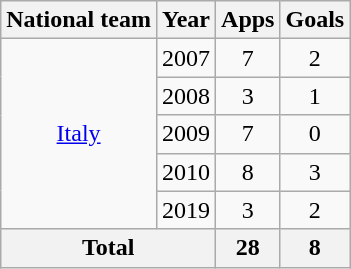<table class="wikitable" style="text-align:center">
<tr>
<th>National team</th>
<th>Year</th>
<th>Apps</th>
<th>Goals</th>
</tr>
<tr>
<td rowspan="5"><a href='#'>Italy</a></td>
<td>2007</td>
<td>7</td>
<td>2</td>
</tr>
<tr>
<td>2008</td>
<td>3</td>
<td>1</td>
</tr>
<tr>
<td>2009</td>
<td>7</td>
<td>0</td>
</tr>
<tr>
<td>2010</td>
<td>8</td>
<td>3</td>
</tr>
<tr>
<td>2019</td>
<td>3</td>
<td>2</td>
</tr>
<tr>
<th colspan="2">Total</th>
<th>28</th>
<th>8</th>
</tr>
</table>
